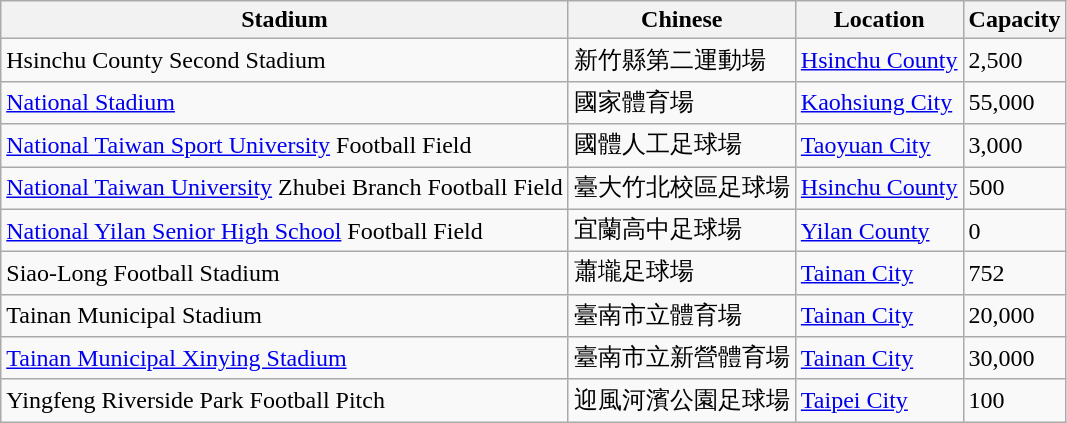<table class="wikitable sortable">
<tr>
<th>Stadium</th>
<th>Chinese</th>
<th>Location</th>
<th>Capacity</th>
</tr>
<tr>
<td>Hsinchu County Second Stadium</td>
<td>新竹縣第二運動場</td>
<td><a href='#'>Hsinchu County</a></td>
<td>2,500</td>
</tr>
<tr>
<td><a href='#'>National Stadium</a></td>
<td>國家體育場</td>
<td><a href='#'>Kaohsiung City</a></td>
<td>55,000</td>
</tr>
<tr>
<td><a href='#'>National Taiwan Sport University</a> Football Field</td>
<td>國體人工足球場</td>
<td><a href='#'>Taoyuan City</a></td>
<td>3,000</td>
</tr>
<tr>
<td><a href='#'>National Taiwan University</a> Zhubei Branch Football Field</td>
<td>臺大竹北校區足球場</td>
<td><a href='#'>Hsinchu County</a></td>
<td>500</td>
</tr>
<tr>
<td><a href='#'>National Yilan Senior High School</a> Football Field</td>
<td>宜蘭高中足球場</td>
<td><a href='#'>Yilan County</a></td>
<td>0</td>
</tr>
<tr>
<td>Siao-Long Football Stadium</td>
<td>蕭壠足球場</td>
<td><a href='#'>Tainan City</a></td>
<td>752</td>
</tr>
<tr>
<td>Tainan Municipal Stadium</td>
<td>臺南市立體育場</td>
<td><a href='#'>Tainan City</a></td>
<td>20,000</td>
</tr>
<tr>
<td><a href='#'>Tainan Municipal Xinying Stadium</a></td>
<td>臺南市立新營體育場</td>
<td><a href='#'>Tainan City</a></td>
<td>30,000</td>
</tr>
<tr>
<td>Yingfeng Riverside Park Football Pitch</td>
<td>迎風河濱公園足球場</td>
<td><a href='#'>Taipei City</a></td>
<td>100</td>
</tr>
</table>
